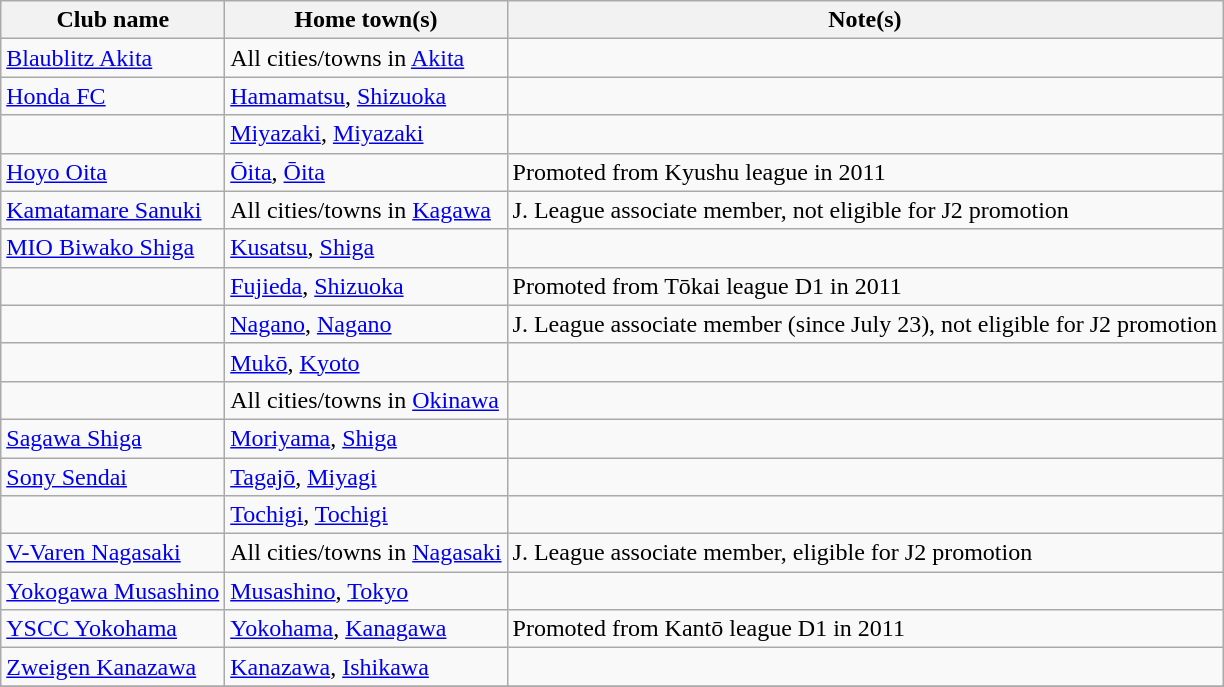<table class="wikitable sortable">
<tr>
<th>Club name</th>
<th>Home town(s)</th>
<th>Note(s)</th>
</tr>
<tr>
<td><a href='#'>Blaublitz Akita</a></td>
<td>All cities/towns in <a href='#'>Akita</a></td>
<td></td>
</tr>
<tr>
<td><a href='#'>Honda FC</a></td>
<td><a href='#'>Hamamatsu</a>, <a href='#'>Shizuoka</a></td>
<td></td>
</tr>
<tr>
<td></td>
<td><a href='#'>Miyazaki</a>, <a href='#'>Miyazaki</a></td>
<td></td>
</tr>
<tr>
<td><a href='#'>Hoyo Oita</a></td>
<td><a href='#'>Ōita</a>, <a href='#'>Ōita</a></td>
<td>Promoted from Kyushu league in 2011</td>
</tr>
<tr>
<td><a href='#'>Kamatamare Sanuki</a></td>
<td>All cities/towns in <a href='#'>Kagawa</a></td>
<td>J. League associate member, not eligible for J2 promotion</td>
</tr>
<tr>
<td><a href='#'>MIO Biwako Shiga</a></td>
<td><a href='#'>Kusatsu</a>, <a href='#'>Shiga</a></td>
<td></td>
</tr>
<tr>
<td></td>
<td><a href='#'>Fujieda</a>, <a href='#'>Shizuoka</a></td>
<td>Promoted from Tōkai league D1 in 2011</td>
</tr>
<tr>
<td></td>
<td><a href='#'>Nagano</a>, <a href='#'>Nagano</a></td>
<td>J. League associate member (since July 23), not eligible for J2 promotion</td>
</tr>
<tr>
<td></td>
<td><a href='#'>Mukō</a>, <a href='#'>Kyoto</a></td>
<td></td>
</tr>
<tr>
<td></td>
<td>All cities/towns in <a href='#'>Okinawa</a></td>
<td></td>
</tr>
<tr>
<td><a href='#'>Sagawa Shiga</a></td>
<td><a href='#'>Moriyama</a>, <a href='#'>Shiga</a></td>
<td></td>
</tr>
<tr>
<td><a href='#'>Sony Sendai</a></td>
<td><a href='#'>Tagajō</a>, <a href='#'>Miyagi</a></td>
<td></td>
</tr>
<tr>
<td></td>
<td><a href='#'>Tochigi</a>, <a href='#'>Tochigi</a></td>
<td></td>
</tr>
<tr>
<td><a href='#'>V-Varen Nagasaki</a></td>
<td>All cities/towns in <a href='#'>Nagasaki</a></td>
<td>J. League associate member, eligible for J2 promotion</td>
</tr>
<tr>
<td><a href='#'>Yokogawa Musashino</a></td>
<td><a href='#'>Musashino</a>, <a href='#'>Tokyo</a></td>
<td></td>
</tr>
<tr>
<td><a href='#'>YSCC Yokohama</a></td>
<td><a href='#'>Yokohama</a>, <a href='#'>Kanagawa</a></td>
<td>Promoted from Kantō league D1 in 2011</td>
</tr>
<tr>
<td><a href='#'>Zweigen Kanazawa</a></td>
<td><a href='#'>Kanazawa</a>, <a href='#'>Ishikawa</a></td>
<td></td>
</tr>
<tr>
</tr>
</table>
